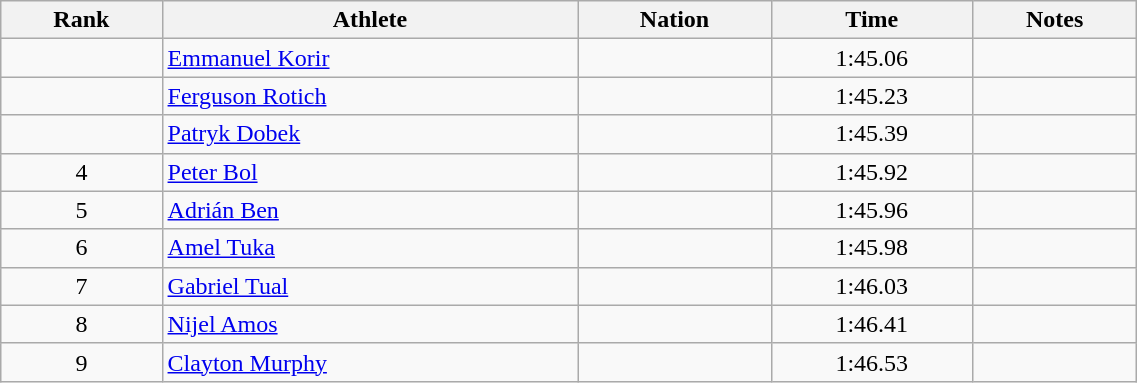<table class="wikitable sortable" style="text-align:center;width: 60%;">
<tr>
<th>Rank</th>
<th>Athlete</th>
<th>Nation</th>
<th>Time</th>
<th>Notes</th>
</tr>
<tr>
<td></td>
<td align="left"><a href='#'>Emmanuel Korir</a></td>
<td align="left"></td>
<td>1:45.06</td>
<td></td>
</tr>
<tr>
<td></td>
<td align="left"><a href='#'>Ferguson Rotich</a></td>
<td align="left"></td>
<td>1:45.23</td>
<td></td>
</tr>
<tr>
<td></td>
<td align="left"><a href='#'>Patryk Dobek</a></td>
<td align="left"></td>
<td>1:45.39</td>
<td></td>
</tr>
<tr>
<td>4</td>
<td align="left"><a href='#'>Peter Bol</a></td>
<td align="left"></td>
<td>1:45.92</td>
<td></td>
</tr>
<tr>
<td>5</td>
<td align="left"><a href='#'>Adrián Ben</a></td>
<td align="left"></td>
<td>1:45.96</td>
<td></td>
</tr>
<tr>
<td>6</td>
<td align="left"><a href='#'>Amel Tuka</a></td>
<td align="left"></td>
<td>1:45.98</td>
<td></td>
</tr>
<tr>
<td>7</td>
<td align="left"><a href='#'>Gabriel Tual</a></td>
<td align="left"></td>
<td>1:46.03</td>
<td></td>
</tr>
<tr>
<td>8</td>
<td align="left"><a href='#'>Nijel Amos</a></td>
<td align="left"></td>
<td>1:46.41</td>
<td></td>
</tr>
<tr>
<td>9</td>
<td align="left"><a href='#'>Clayton Murphy</a></td>
<td align="left"></td>
<td>1:46.53</td>
<td></td>
</tr>
</table>
